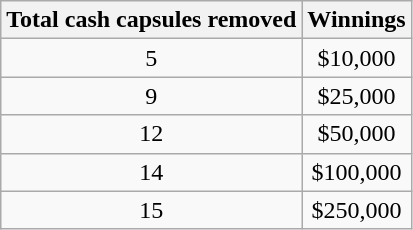<table class="wikitable">
<tr>
<th>Total cash capsules removed</th>
<th>Winnings</th>
</tr>
<tr>
<td align=center>5</td>
<td align=center>$10,000</td>
</tr>
<tr>
<td align=center>9</td>
<td align=center>$25,000</td>
</tr>
<tr>
<td align=center>12</td>
<td align=center>$50,000</td>
</tr>
<tr>
<td align=center>14</td>
<td align=center>$100,000</td>
</tr>
<tr>
<td align=center>15</td>
<td align=center>$250,000</td>
</tr>
</table>
